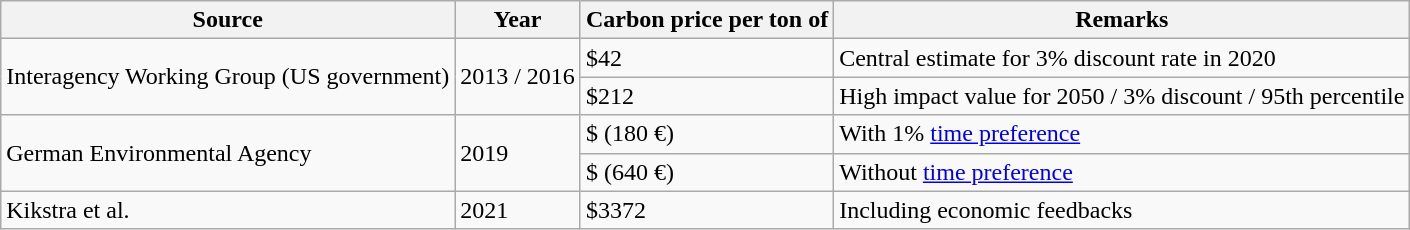<table class="wikitable">
<tr>
<th>Source</th>
<th>Year</th>
<th>Carbon price per ton of </th>
<th>Remarks</th>
</tr>
<tr>
<td rowspan="2">Interagency Working Group (US government)</td>
<td rowspan="2">2013 / 2016</td>
<td>$42</td>
<td>Central estimate for 3% discount rate in 2020</td>
</tr>
<tr>
<td>$212</td>
<td>High impact value for 2050 / 3% discount / 95th percentile</td>
</tr>
<tr>
<td rowspan="2">German Environmental Agency</td>
<td rowspan="2">2019</td>
<td>$ (180 €)</td>
<td>With 1% <a href='#'>time preference</a></td>
</tr>
<tr>
<td>$ (640 €)</td>
<td>Without <a href='#'>time preference</a></td>
</tr>
<tr>
<td>Kikstra et al.</td>
<td>2021</td>
<td>$3372</td>
<td>Including economic feedbacks</td>
</tr>
</table>
